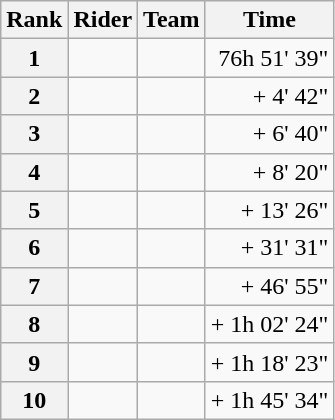<table class="wikitable" margin-bottom:0;">
<tr>
<th scope="col">Rank</th>
<th scope="col">Rider</th>
<th scope="col">Team</th>
<th scope="col">Time</th>
</tr>
<tr>
<th scope="row">1</th>
<td> </td>
<td></td>
<td align="right">76h 51' 39"</td>
</tr>
<tr>
<th scope="row">2</th>
<td></td>
<td></td>
<td align="right">+ 4' 42"</td>
</tr>
<tr>
<th scope="row">3</th>
<td></td>
<td></td>
<td align="right">+ 6' 40"</td>
</tr>
<tr>
<th scope="row">4</th>
<td></td>
<td></td>
<td align="right">+ 8' 20"</td>
</tr>
<tr>
<th scope="row">5</th>
<td> </td>
<td></td>
<td align="right">+ 13' 26"</td>
</tr>
<tr>
<th scope="row">6</th>
<td></td>
<td></td>
<td align="right">+ 31' 31"</td>
</tr>
<tr>
<th scope="row">7</th>
<td></td>
<td></td>
<td align="right">+ 46' 55"</td>
</tr>
<tr>
<th scope="row">8</th>
<td> </td>
<td></td>
<td align="right">+ 1h 02' 24"</td>
</tr>
<tr>
<th scope="row">9</th>
<td></td>
<td></td>
<td align="right">+ 1h 18' 23"</td>
</tr>
<tr>
<th scope="row">10</th>
<td></td>
<td></td>
<td align="right">+ 1h 45' 34"</td>
</tr>
</table>
